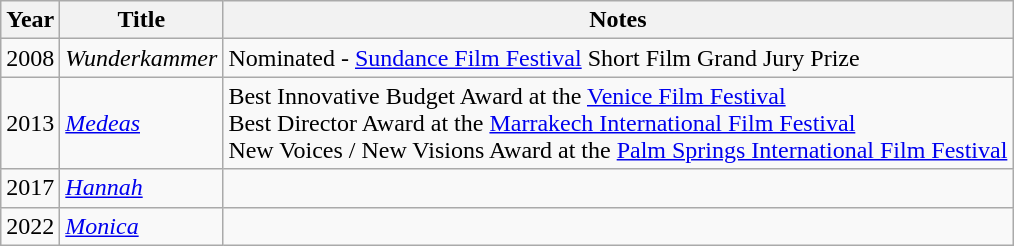<table class="wikitable sortable">
<tr>
<th>Year</th>
<th>Title</th>
<th>Notes</th>
</tr>
<tr>
<td>2008</td>
<td><em>Wunderkammer</em></td>
<td>Nominated - <a href='#'>Sundance Film Festival</a> Short Film Grand Jury Prize</td>
</tr>
<tr>
<td>2013</td>
<td><em><a href='#'>Medeas</a></em></td>
<td>Best Innovative Budget Award at the <a href='#'>Venice Film Festival</a><br>Best Director Award at the <a href='#'>Marrakech International Film Festival</a><br>New Voices / New Visions Award at the <a href='#'>Palm Springs International Film Festival</a></td>
</tr>
<tr>
<td>2017</td>
<td><em><a href='#'>Hannah</a></em></td>
<td></td>
</tr>
<tr>
<td>2022</td>
<td><em><a href='#'>Monica</a></em></td>
<td></td>
</tr>
</table>
